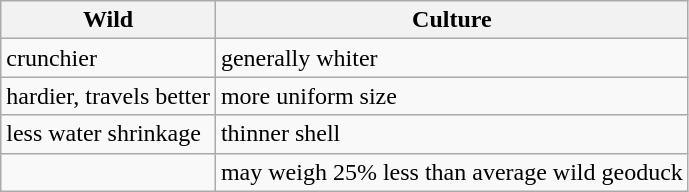<table class="wikitable">
<tr>
<th>Wild</th>
<th>Culture</th>
</tr>
<tr>
<td>crunchier</td>
<td>generally whiter</td>
</tr>
<tr>
<td>hardier, travels better</td>
<td>more uniform size</td>
</tr>
<tr>
<td>less water shrinkage</td>
<td>thinner shell</td>
</tr>
<tr>
<td></td>
<td>may weigh 25% less than average wild geoduck</td>
</tr>
</table>
